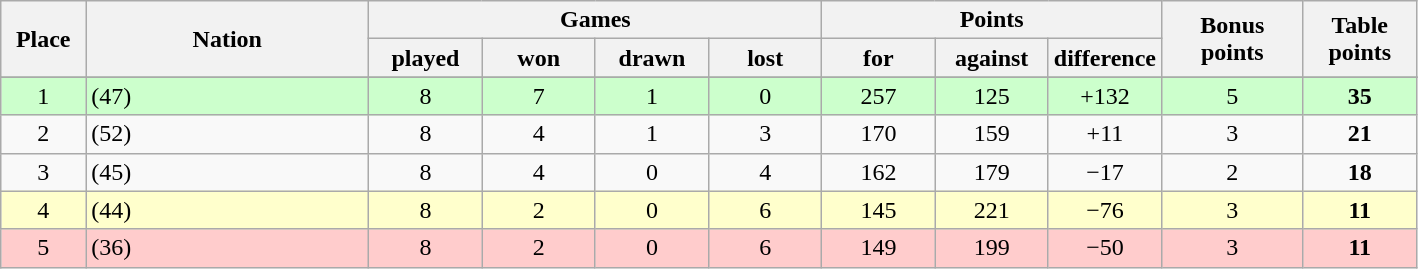<table class="wikitable">
<tr>
<th rowspan=2 width="6%">Place</th>
<th rowspan=2 width="20%">Nation</th>
<th colspan=4 width="40%">Games</th>
<th colspan=3 width="24%">Points</th>
<th rowspan=2 width="10%">Bonus<br>points</th>
<th rowspan=2 width="10%">Table<br>points</th>
</tr>
<tr>
<th width="8%">played</th>
<th width="8%">won</th>
<th width="8%">drawn</th>
<th width="8%">lost</th>
<th width="8%">for</th>
<th width="8%">against</th>
<th width="8%">difference</th>
</tr>
<tr>
</tr>
<tr align=center bgcolor="#ccffcc">
<td>1</td>
<td align=left> (47)</td>
<td>8</td>
<td>7</td>
<td>1</td>
<td>0</td>
<td>257</td>
<td>125</td>
<td>+132</td>
<td>5</td>
<td><strong>35</strong></td>
</tr>
<tr align=center>
<td>2</td>
<td align=left> (52)</td>
<td>8</td>
<td>4</td>
<td>1</td>
<td>3</td>
<td>170</td>
<td>159</td>
<td>+11</td>
<td>3</td>
<td><strong>21</strong></td>
</tr>
<tr align=center>
<td>3</td>
<td align=left> (45)</td>
<td>8</td>
<td>4</td>
<td>0</td>
<td>4</td>
<td>162</td>
<td>179</td>
<td>−17</td>
<td>2</td>
<td><strong>18</strong></td>
</tr>
<tr align=center bgcolor="#ffffcc">
<td>4</td>
<td align=left> (44)</td>
<td>8</td>
<td>2</td>
<td>0</td>
<td>6</td>
<td>145</td>
<td>221</td>
<td>−76</td>
<td>3</td>
<td><strong>11</strong></td>
</tr>
<tr align=center bgcolor="#ffcccc">
<td>5</td>
<td align=left> (36)</td>
<td>8</td>
<td>2</td>
<td>0</td>
<td>6</td>
<td>149</td>
<td>199</td>
<td>−50</td>
<td>3</td>
<td><strong>11</strong></td>
</tr>
</table>
